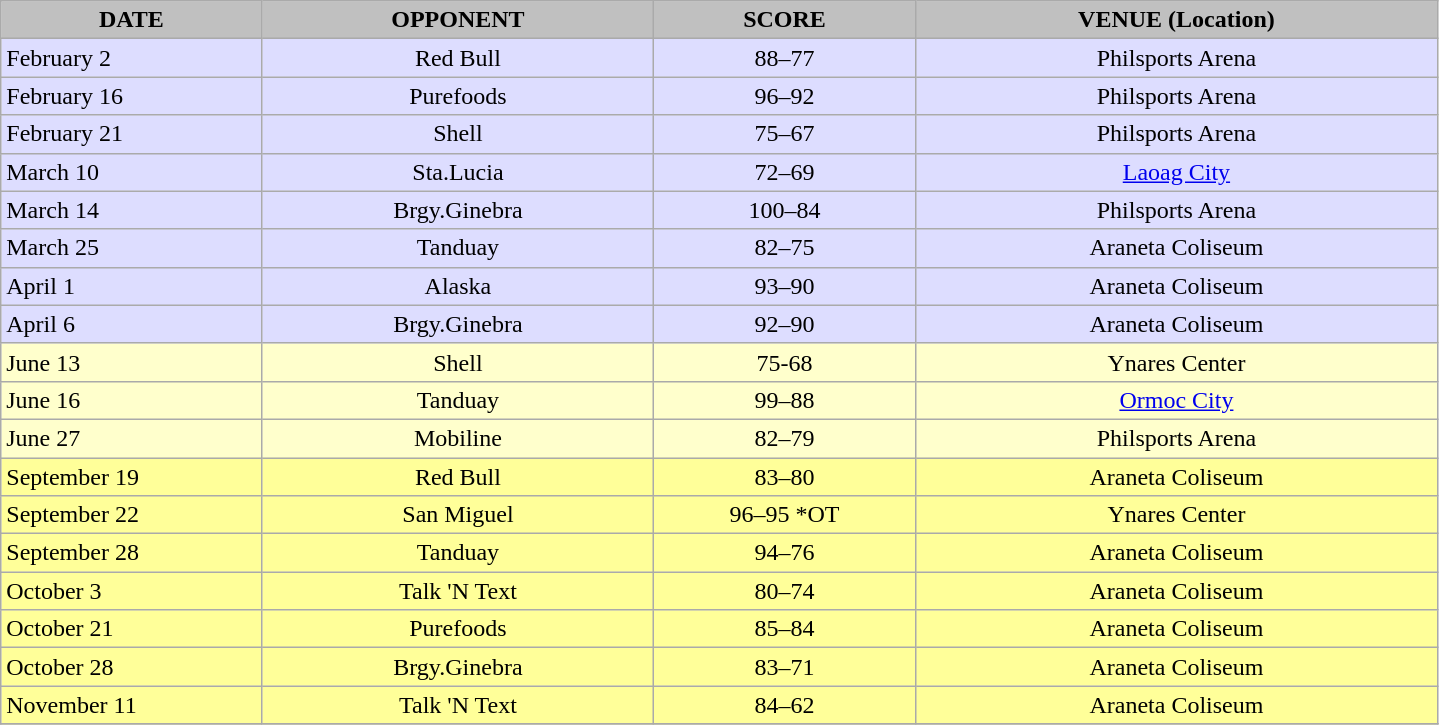<table class="wikitable" border="1">
<tr>
<th style="background:#C0C0C0;" width="10%"><strong>DATE</strong></th>
<th style="background:#C0C0C0;" width="15%"><strong>OPPONENT</strong></th>
<th style="background:#C0C0C0;" width="10%"><strong>SCORE</strong></th>
<th style="background:#C0C0C0;" width="20%"><strong>VENUE (Location)</strong></th>
</tr>
<tr bgcolor=#DDDDFF>
<td>February 2</td>
<td align=center>Red Bull</td>
<td align=center>88–77</td>
<td align=center>Philsports Arena</td>
</tr>
<tr bgcolor=#DDDDFF>
<td>February 16</td>
<td align=center>Purefoods</td>
<td align=center>96–92</td>
<td align=center>Philsports Arena</td>
</tr>
<tr bgcolor=#DDDDFF>
<td>February 21</td>
<td align=center>Shell</td>
<td align=center>75–67</td>
<td align=center>Philsports Arena</td>
</tr>
<tr bgcolor=#DDDDFF>
<td>March 10</td>
<td align=center>Sta.Lucia</td>
<td align=center>72–69</td>
<td align=center><a href='#'>Laoag City</a></td>
</tr>
<tr bgcolor=#DDDDFF>
<td>March 14</td>
<td align=center>Brgy.Ginebra</td>
<td align=center>100–84</td>
<td align=center>Philsports Arena</td>
</tr>
<tr bgcolor=#DDDDFF>
<td>March 25</td>
<td align=center>Tanduay</td>
<td align=center>82–75</td>
<td align=center>Araneta Coliseum</td>
</tr>
<tr bgcolor=#DDDDFF>
<td>April 1</td>
<td align=center>Alaska</td>
<td align=center>93–90</td>
<td align=center>Araneta Coliseum</td>
</tr>
<tr bgcolor=#DDDDFF>
<td>April 6</td>
<td align=center>Brgy.Ginebra</td>
<td align=center>92–90</td>
<td align=center>Araneta Coliseum</td>
</tr>
<tr bgcolor=#FFFFCC>
<td>June 13</td>
<td align=center>Shell</td>
<td align=center>75-68 </td>
<td align=center>Ynares Center</td>
</tr>
<tr bgcolor=#FFFFCC>
<td>June 16</td>
<td align=center>Tanduay</td>
<td align=center>99–88</td>
<td align=center><a href='#'>Ormoc City</a></td>
</tr>
<tr bgcolor=#FFFFCC>
<td>June 27</td>
<td align=center>Mobiline</td>
<td align=center>82–79</td>
<td align=center>Philsports Arena</td>
</tr>
<tr bgcolor=#FFFF99>
<td>September 19</td>
<td align=center>Red Bull</td>
<td align=center>83–80 </td>
<td align=center>Araneta Coliseum</td>
</tr>
<tr bgcolor=#FFFF99>
<td>September 22</td>
<td align=center>San Miguel</td>
<td align=center>96–95 *OT</td>
<td align=center>Ynares Center</td>
</tr>
<tr bgcolor=#FFFF99>
<td>September 28</td>
<td align=center>Tanduay</td>
<td align=center>94–76</td>
<td align=center>Araneta Coliseum</td>
</tr>
<tr bgcolor=#FFFF99>
<td>October 3</td>
<td align=center>Talk 'N Text</td>
<td align=center>80–74 </td>
<td align=center>Araneta Coliseum</td>
</tr>
<tr bgcolor=#FFFF99>
<td>October 21</td>
<td align=center>Purefoods</td>
<td align=center>85–84 </td>
<td align=center>Araneta Coliseum</td>
</tr>
<tr bgcolor=#FFFF99>
<td>October 28</td>
<td align=center>Brgy.Ginebra</td>
<td align=center>83–71</td>
<td align=center>Araneta Coliseum</td>
</tr>
<tr bgcolor=#FFFF99>
<td>November 11</td>
<td align=center>Talk 'N Text</td>
<td align=center>84–62</td>
<td align=center>Araneta Coliseum</td>
</tr>
<tr>
</tr>
</table>
